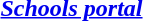<table>
<tr>
<td></td>
<td><strong><em><a href='#'>Schools portal</a></em></strong></td>
</tr>
</table>
